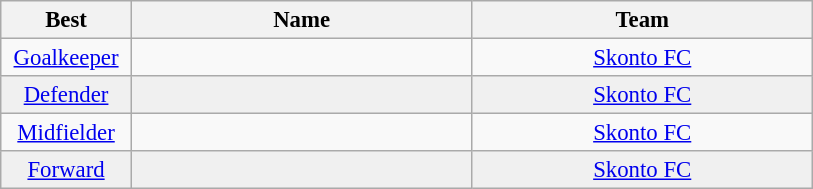<table class="wikitable" style="font-size:95%; text-align:center;">
<tr>
<th width="80">Best</th>
<th width="220">Name</th>
<th width="220">Team</th>
</tr>
<tr>
<td><a href='#'>Goalkeeper</a></td>
<td></td>
<td><a href='#'>Skonto FC</a></td>
</tr>
<tr bgcolor="#F0F0F0">
<td><a href='#'>Defender</a></td>
<td></td>
<td><a href='#'>Skonto FC</a></td>
</tr>
<tr>
<td><a href='#'>Midfielder</a></td>
<td></td>
<td><a href='#'>Skonto FC</a></td>
</tr>
<tr bgcolor="#F0F0F0">
<td><a href='#'>Forward</a></td>
<td></td>
<td><a href='#'>Skonto FC</a></td>
</tr>
</table>
